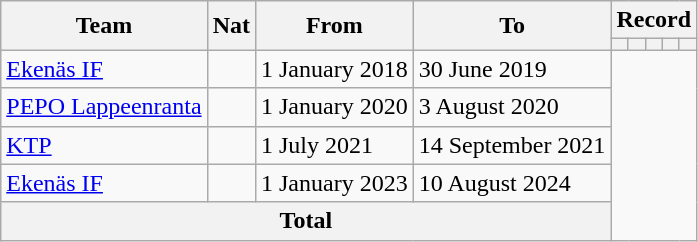<table class="wikitable" style="text-align: center">
<tr>
<th rowspan=2>Team</th>
<th rowspan=2>Nat</th>
<th rowspan=2>From</th>
<th rowspan=2>To</th>
<th colspan=8>Record</th>
</tr>
<tr>
<th></th>
<th></th>
<th></th>
<th></th>
<th></th>
</tr>
<tr>
<td align=left><a href='#'>Ekenäs IF</a></td>
<td></td>
<td align=left>1 January 2018</td>
<td align=left>30 June 2019<br></td>
</tr>
<tr>
<td align=left><a href='#'>PEPO Lappeenranta</a></td>
<td></td>
<td align=left>1 January 2020</td>
<td align=left>3 August 2020<br></td>
</tr>
<tr>
<td align=left><a href='#'>KTP</a></td>
<td></td>
<td align=left>1 July 2021</td>
<td align=left>14 September 2021<br></td>
</tr>
<tr>
<td align=left><a href='#'>Ekenäs IF</a></td>
<td></td>
<td align=left>1 January 2023</td>
<td align=left>10 August 2024<br></td>
</tr>
<tr>
<th colspan=4>Total<br></th>
</tr>
</table>
